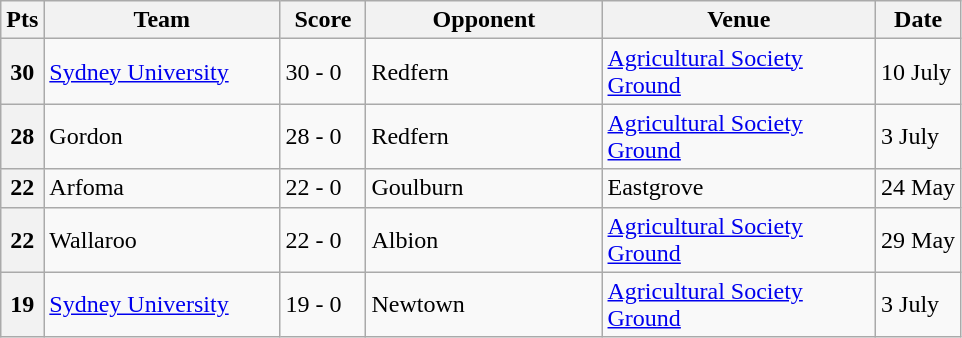<table class="wikitable" style="text-align:left;">
<tr>
<th width="20">Pts</th>
<th width="150">Team</th>
<th width="50">Score</th>
<th width="150">Opponent</th>
<th width="175">Venue</th>
<th width=""50">Date</th>
</tr>
<tr>
<th>30</th>
<td> <a href='#'>Sydney University</a></td>
<td>30 - 0</td>
<td> Redfern</td>
<td><a href='#'>Agricultural Society Ground</a></td>
<td>10 July</td>
</tr>
<tr>
<th>28</th>
<td> Gordon</td>
<td>28 - 0</td>
<td> Redfern</td>
<td><a href='#'>Agricultural Society Ground</a></td>
<td>3 July</td>
</tr>
<tr>
<th>22</th>
<td> Arfoma</td>
<td>22 - 0</td>
<td>Goulburn</td>
<td>Eastgrove</td>
<td>24 May</td>
</tr>
<tr>
<th>22</th>
<td> Wallaroo</td>
<td>22 - 0</td>
<td>Albion</td>
<td><a href='#'>Agricultural Society Ground</a></td>
<td>29 May</td>
</tr>
<tr>
<th>19</th>
<td> <a href='#'>Sydney University</a></td>
<td>19 - 0</td>
<td> Newtown</td>
<td><a href='#'>Agricultural Society Ground</a></td>
<td>3 July</td>
</tr>
</table>
